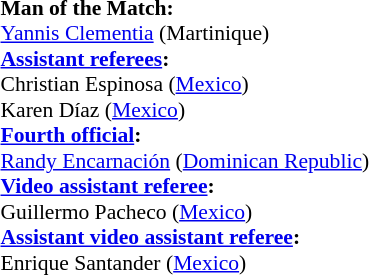<table style="width:100%; font-size:90%;">
<tr>
<td><br><strong>Man of the Match:</strong>
<br><a href='#'>Yannis Clementia</a> (Martinique)<br><strong><a href='#'>Assistant referees</a>:</strong>
<br>Christian Espinosa (<a href='#'>Mexico</a>)
<br>Karen Díaz (<a href='#'>Mexico</a>)
<br><strong><a href='#'>Fourth official</a>:</strong>
<br><a href='#'>Randy Encarnación</a> (<a href='#'>Dominican Republic</a>)
<br><strong><a href='#'>Video assistant referee</a>:</strong>
<br>Guillermo Pacheco (<a href='#'>Mexico</a>)
<br><strong><a href='#'>Assistant video assistant referee</a>:</strong>
<br>Enrique Santander (<a href='#'>Mexico</a>)</td>
</tr>
</table>
